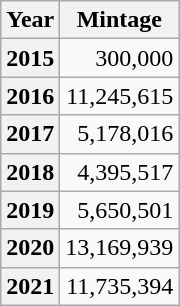<table class="wikitable" style="text-align:right; display:inline-table;">
<tr>
<th>Year</th>
<th>Mintage </th>
</tr>
<tr>
<th>2015</th>
<td>300,000</td>
</tr>
<tr>
<th>2016</th>
<td>11,245,615</td>
</tr>
<tr>
<th>2017</th>
<td>5,178,016</td>
</tr>
<tr>
<th>2018</th>
<td>4,395,517</td>
</tr>
<tr>
<th>2019</th>
<td>5,650,501</td>
</tr>
<tr>
<th>2020</th>
<td>13,169,939</td>
</tr>
<tr>
<th>2021</th>
<td>11,735,394</td>
</tr>
</table>
